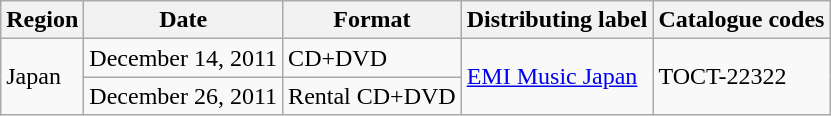<table class="wikitable">
<tr>
<th>Region</th>
<th>Date</th>
<th>Format</th>
<th>Distributing label</th>
<th>Catalogue codes</th>
</tr>
<tr>
<td rowspan="2">Japan</td>
<td>December 14, 2011</td>
<td>CD+DVD</td>
<td rowspan="2"><a href='#'>EMI Music Japan</a></td>
<td rowspan="2">TOCT-22322</td>
</tr>
<tr>
<td>December 26, 2011</td>
<td>Rental CD+DVD</td>
</tr>
</table>
